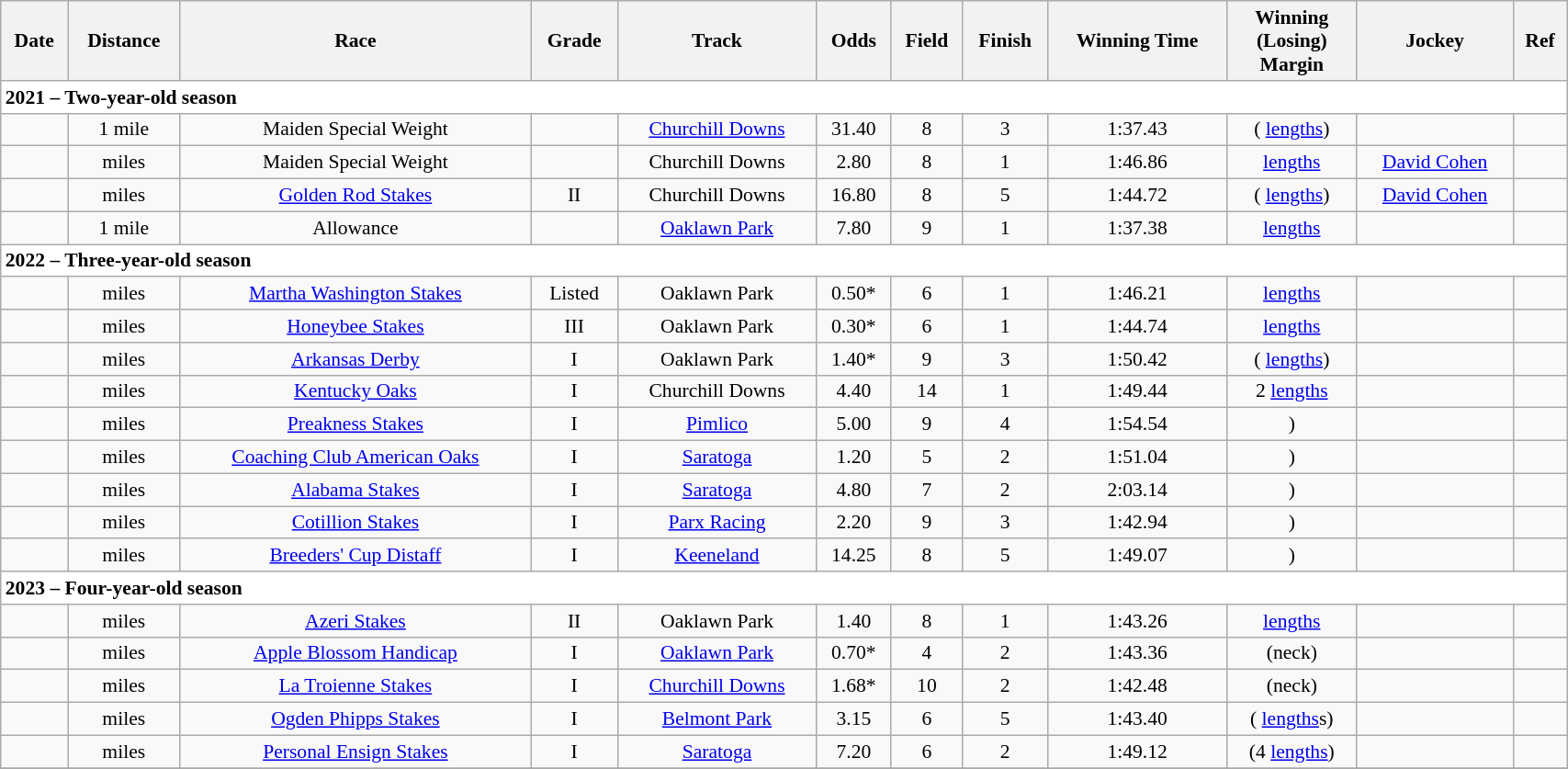<table class = "wikitable sortable" style="text-align:center; width:90%; font-size:90%">
<tr>
<th scope="col">Date</th>
<th scope="col">Distance</th>
<th scope="col">Race</th>
<th scope="col">Grade</th>
<th scope="col">Track</th>
<th scope="col">Odds</th>
<th scope="col">Field</th>
<th scope="col">Finish</th>
<th scope="col">Winning Time</th>
<th scope="col">Winning<br>(Losing)<br>Margin</th>
<th scope="col">Jockey</th>
<th scope="col" class="unsortable">Ref</th>
</tr>
<tr style="background-color:white">
<td align="left" colspan=12><strong>2021 – Two-year-old season</strong></td>
</tr>
<tr>
<td></td>
<td> 1 mile</td>
<td>Maiden Special Weight</td>
<td></td>
<td><a href='#'>Churchill Downs</a></td>
<td>31.40</td>
<td>8</td>
<td>3</td>
<td>1:37.43</td>
<td>( <a href='#'>lengths</a>)</td>
<td></td>
<td></td>
</tr>
<tr>
<td></td>
<td>  miles</td>
<td>Maiden Special Weight</td>
<td></td>
<td>Churchill Downs</td>
<td>2.80</td>
<td>8</td>
<td>1</td>
<td>1:46.86</td>
<td> <a href='#'>lengths</a></td>
<td><a href='#'>David Cohen</a></td>
<td></td>
</tr>
<tr>
<td></td>
<td>  miles</td>
<td><a href='#'>Golden Rod Stakes</a></td>
<td>II</td>
<td>Churchill Downs</td>
<td>16.80</td>
<td>8</td>
<td>5</td>
<td>1:44.72</td>
<td>( <a href='#'>lengths</a>)</td>
<td><a href='#'>David Cohen</a></td>
<td></td>
</tr>
<tr>
<td></td>
<td> 1 mile</td>
<td>Allowance</td>
<td></td>
<td><a href='#'>Oaklawn Park</a></td>
<td>7.80</td>
<td>9</td>
<td>1</td>
<td>1:37.38</td>
<td> <a href='#'>lengths</a></td>
<td></td>
<td></td>
</tr>
<tr style="background-color:white">
<td align="left" colspan=12><strong>2022 – Three-year-old season</strong></td>
</tr>
<tr>
<td></td>
<td>  miles</td>
<td><a href='#'>Martha Washington Stakes</a></td>
<td> Listed</td>
<td>Oaklawn Park</td>
<td>0.50*</td>
<td>6</td>
<td>1</td>
<td>1:46.21</td>
<td> <a href='#'>lengths</a></td>
<td></td>
<td></td>
</tr>
<tr>
<td></td>
<td>  miles</td>
<td><a href='#'>Honeybee Stakes</a></td>
<td>III</td>
<td>Oaklawn Park</td>
<td>0.30*</td>
<td>6</td>
<td>1</td>
<td>1:44.74</td>
<td> <a href='#'>lengths</a></td>
<td></td>
<td></td>
</tr>
<tr>
<td></td>
<td>  miles</td>
<td><a href='#'>Arkansas Derby</a></td>
<td>I</td>
<td>Oaklawn Park</td>
<td>1.40*</td>
<td>9</td>
<td>3</td>
<td>1:50.42</td>
<td>( <a href='#'>lengths</a>)</td>
<td></td>
<td></td>
</tr>
<tr>
<td></td>
<td>  miles</td>
<td><a href='#'>Kentucky Oaks</a></td>
<td>I</td>
<td>Churchill Downs</td>
<td>4.40</td>
<td>14</td>
<td>1</td>
<td>1:49.44</td>
<td>2 <a href='#'>lengths</a></td>
<td></td>
<td></td>
</tr>
<tr>
<td></td>
<td>  miles</td>
<td><a href='#'>Preakness Stakes</a></td>
<td>I</td>
<td><a href='#'>Pimlico</a></td>
<td>5.00</td>
<td>9</td>
<td>4</td>
<td>1:54.54</td>
<td>)</td>
<td></td>
<td></td>
</tr>
<tr>
<td></td>
<td>  miles</td>
<td><a href='#'>Coaching Club American Oaks</a></td>
<td>I</td>
<td><a href='#'>Saratoga</a></td>
<td>1.20</td>
<td>5</td>
<td>2</td>
<td>1:51.04</td>
<td>)</td>
<td></td>
<td></td>
</tr>
<tr>
<td></td>
<td>  miles</td>
<td><a href='#'>Alabama Stakes</a></td>
<td>I</td>
<td><a href='#'>Saratoga</a></td>
<td>4.80</td>
<td>7</td>
<td>2</td>
<td>2:03.14</td>
<td>)</td>
<td></td>
<td></td>
</tr>
<tr>
<td></td>
<td>  miles</td>
<td><a href='#'>Cotillion Stakes</a></td>
<td>I</td>
<td><a href='#'>Parx Racing</a></td>
<td>2.20</td>
<td>9</td>
<td>3</td>
<td>1:42.94</td>
<td>)</td>
<td></td>
<td></td>
</tr>
<tr>
<td></td>
<td> miles</td>
<td><a href='#'>Breeders' Cup Distaff</a></td>
<td>I</td>
<td><a href='#'>Keeneland</a></td>
<td>14.25</td>
<td>8</td>
<td>5</td>
<td>1:49.07</td>
<td>)</td>
<td></td>
<td></td>
</tr>
<tr style="background-color:white">
<td align="left" colspan=12><strong>2023 – Four-year-old season</strong></td>
</tr>
<tr>
<td></td>
<td>  miles</td>
<td><a href='#'>Azeri Stakes</a></td>
<td> II</td>
<td>Oaklawn Park</td>
<td>1.40</td>
<td>8</td>
<td>1</td>
<td>1:43.26</td>
<td> <a href='#'>lengths</a></td>
<td></td>
<td></td>
</tr>
<tr>
<td></td>
<td>  miles</td>
<td><a href='#'>Apple Blossom Handicap</a></td>
<td>I</td>
<td><a href='#'>Oaklawn Park</a></td>
<td>0.70*</td>
<td>4</td>
<td>2</td>
<td>1:43.36</td>
<td> (neck)</td>
<td></td>
<td></td>
</tr>
<tr>
<td></td>
<td>  miles</td>
<td><a href='#'>La Troienne Stakes</a></td>
<td>I</td>
<td><a href='#'>Churchill Downs</a></td>
<td>1.68*</td>
<td>10</td>
<td>2</td>
<td>1:42.48</td>
<td> (neck)</td>
<td></td>
<td></td>
</tr>
<tr>
<td></td>
<td>  miles</td>
<td><a href='#'>Ogden Phipps Stakes</a></td>
<td>I</td>
<td><a href='#'>Belmont Park</a></td>
<td>3.15</td>
<td>6</td>
<td>5</td>
<td>1:43.40</td>
<td> ( <a href='#'>lengths</a>s)</td>
<td></td>
<td></td>
</tr>
<tr>
<td></td>
<td>  miles</td>
<td><a href='#'>Personal Ensign Stakes</a></td>
<td>I</td>
<td><a href='#'>Saratoga</a></td>
<td>7.20</td>
<td>6</td>
<td>2</td>
<td>1:49.12</td>
<td>(4 <a href='#'>lengths</a>)</td>
<td></td>
<td></td>
</tr>
<tr>
</tr>
</table>
